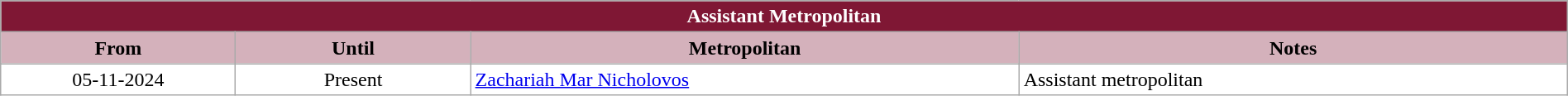<table class="wikitable" style="width: 100%;">
<tr>
<th colspan="4" style="background-color: #7F1734; color: white;">Assistant Metropolitan</th>
</tr>
<tr>
<th style="background-color: #D4B1BB; width: 15%;">From</th>
<th style="background-color: #D4B1BB; width: 15%;">Until</th>
<th style="background-color: #D4B1BB; width: 35%;">Metropolitan</th>
<th style="background-color: #D4B1BB; width: 35%;">Notes</th>
</tr>
<tr valign="top" style="background-color: white;">
<td style="text-align: center;">05-11-2024</td>
<td style="text-align: center;">Present</td>
<td><a href='#'>Zachariah Mar Nicholovos</a></td>
<td>Assistant metropolitan</td>
</tr>
</table>
